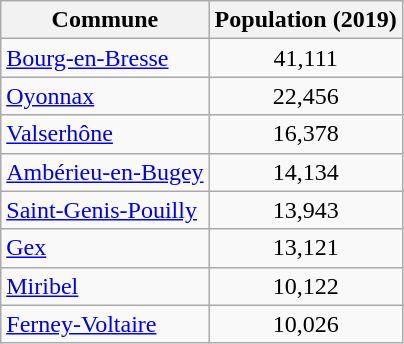<table class=wikitable>
<tr>
<th>Commune</th>
<th>Population (2019)</th>
</tr>
<tr>
<td><a href='#'>Bourg-en-Bresse</a></td>
<td style="text-align: center;">41,111</td>
</tr>
<tr>
<td><a href='#'>Oyonnax</a></td>
<td style="text-align: center;">22,456</td>
</tr>
<tr>
<td><a href='#'>Valserhône</a></td>
<td style="text-align: center;">16,378</td>
</tr>
<tr>
<td><a href='#'>Ambérieu-en-Bugey</a></td>
<td style="text-align: center;">14,134</td>
</tr>
<tr>
<td><a href='#'>Saint-Genis-Pouilly</a></td>
<td style="text-align: center;">13,943</td>
</tr>
<tr>
<td><a href='#'>Gex</a></td>
<td style="text-align: center;">13,121</td>
</tr>
<tr>
<td><a href='#'>Miribel</a></td>
<td style="text-align: center;">10,122</td>
</tr>
<tr>
<td><a href='#'>Ferney-Voltaire</a></td>
<td style="text-align: center;">10,026</td>
</tr>
</table>
